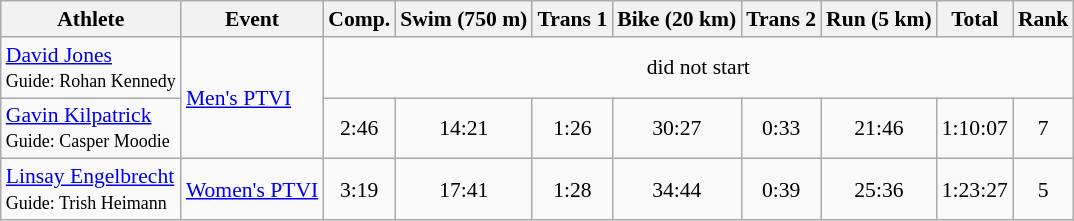<table class="wikitable" border="1" style="font-size:90%; text-align:center">
<tr>
<th>Athlete</th>
<th>Event</th>
<th>Comp.</th>
<th>Swim (750 m)</th>
<th>Trans 1</th>
<th>Bike (20 km)</th>
<th>Trans 2</th>
<th>Run (5 km)</th>
<th>Total</th>
<th>Rank</th>
</tr>
<tr>
<td align=left><a href='#'>David Jones</a><br><small>Guide: Rohan Kennedy</small></td>
<td align=left rowspan=2><a href='#'>Men's PTVI</a></td>
<td colspan=8>did not start</td>
</tr>
<tr>
<td align=left><a href='#'>Gavin Kilpatrick</a><br><small>Guide: Casper Moodie</small></td>
<td>2:46</td>
<td>14:21</td>
<td>1:26</td>
<td>30:27</td>
<td>0:33</td>
<td>21:46</td>
<td>1:10:07</td>
<td>7</td>
</tr>
<tr>
<td align=left><a href='#'>Linsay Engelbrecht</a><br><small>Guide: Trish Heimann</small></td>
<td align=left><a href='#'>Women's PTVI</a></td>
<td>3:19</td>
<td>17:41</td>
<td>1:28</td>
<td>34:44</td>
<td>0:39</td>
<td>25:36</td>
<td>1:23:27</td>
<td>5</td>
</tr>
</table>
